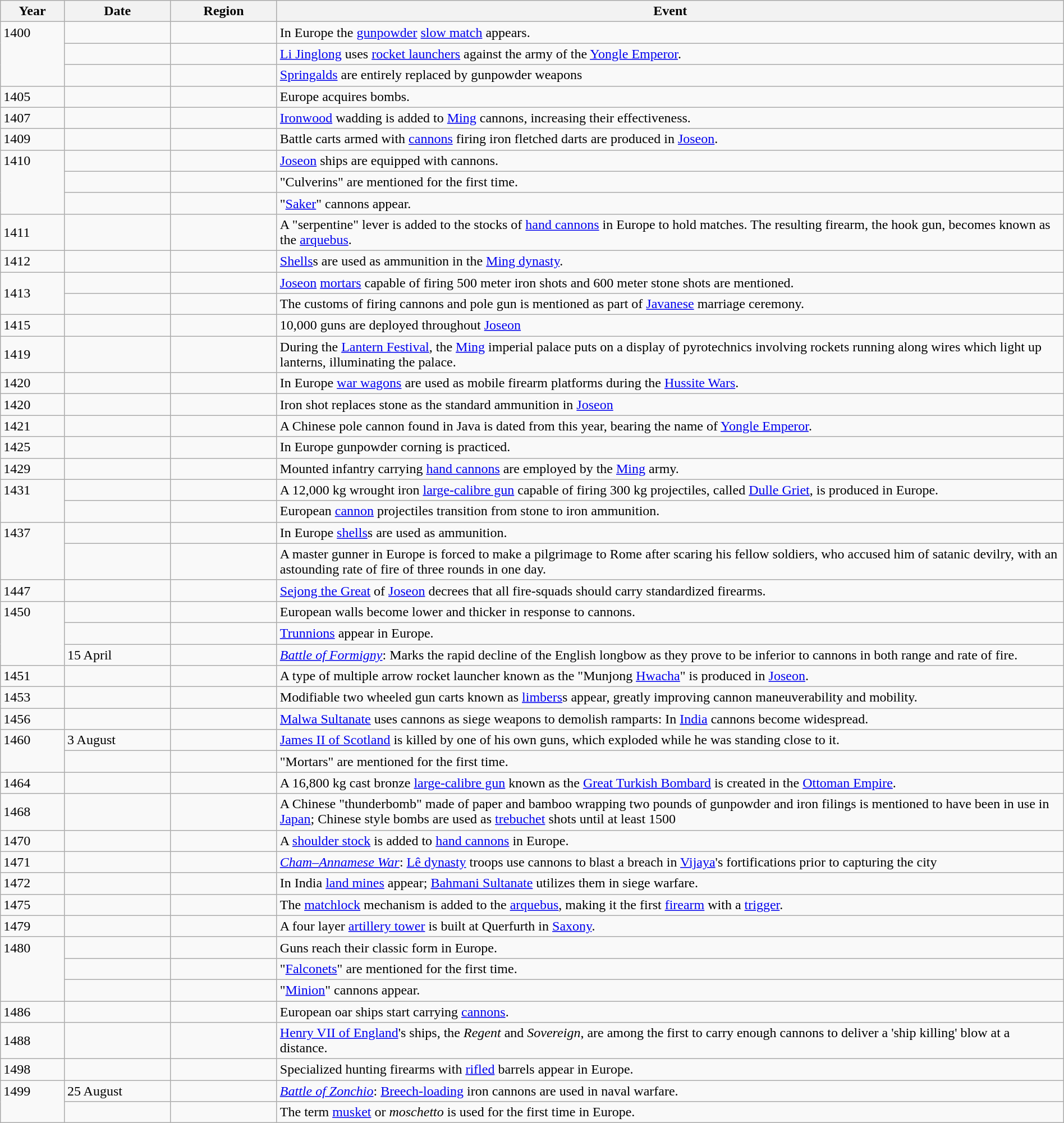<table class="wikitable" width="100%">
<tr>
<th style="width:6%">Year</th>
<th style="width:10%">Date</th>
<th style="width:10%">Region</th>
<th>Event</th>
</tr>
<tr>
<td rowspan="3" valign="top">1400</td>
<td></td>
<td></td>
<td>In Europe the <a href='#'>gunpowder</a> <a href='#'>slow match</a> appears.</td>
</tr>
<tr>
<td></td>
<td></td>
<td><a href='#'>Li Jinglong</a> uses <a href='#'>rocket launchers</a> against the army of the <a href='#'>Yongle Emperor</a>.</td>
</tr>
<tr>
<td></td>
<td></td>
<td><a href='#'>Springalds</a> are entirely replaced by gunpowder weapons</td>
</tr>
<tr>
<td>1405</td>
<td></td>
<td></td>
<td>Europe acquires bombs.</td>
</tr>
<tr>
<td>1407</td>
<td></td>
<td></td>
<td><a href='#'>Ironwood</a> wadding is added to <a href='#'>Ming</a> cannons, increasing their effectiveness.</td>
</tr>
<tr>
<td>1409</td>
<td></td>
<td></td>
<td>Battle carts armed with <a href='#'>cannons</a> firing iron fletched darts are produced in <a href='#'>Joseon</a>.</td>
</tr>
<tr>
<td rowspan="3" valign="top">1410</td>
<td></td>
<td></td>
<td><a href='#'>Joseon</a> ships are equipped with cannons.</td>
</tr>
<tr>
<td></td>
<td></td>
<td>"Culverins" are mentioned for the first time.</td>
</tr>
<tr>
<td></td>
<td></td>
<td>"<a href='#'>Saker</a>" cannons appear.</td>
</tr>
<tr>
<td>1411</td>
<td></td>
<td></td>
<td>A "serpentine" lever is added to the stocks of <a href='#'>hand cannons</a> in Europe to hold matches. The resulting firearm, the hook gun, becomes known as the <a href='#'>arquebus</a>.</td>
</tr>
<tr>
<td>1412</td>
<td></td>
<td></td>
<td><a href='#'>Shells</a>s are used as ammunition in the <a href='#'>Ming dynasty</a>.</td>
</tr>
<tr>
<td rowspan="2">1413</td>
<td></td>
<td></td>
<td><a href='#'>Joseon</a> <a href='#'>mortars</a> capable of firing 500 meter iron shots and 600 meter stone shots are mentioned.</td>
</tr>
<tr>
<td></td>
<td></td>
<td>The customs of firing cannons and pole gun is mentioned as part of <a href='#'>Javanese</a> marriage ceremony.</td>
</tr>
<tr>
<td>1415</td>
<td></td>
<td></td>
<td>10,000 guns are deployed throughout <a href='#'>Joseon</a></td>
</tr>
<tr>
<td>1419</td>
<td></td>
<td></td>
<td>During the <a href='#'>Lantern Festival</a>, the <a href='#'>Ming</a> imperial palace puts on a display of pyrotechnics involving rockets running along wires which light up lanterns, illuminating the palace.</td>
</tr>
<tr>
<td>1420</td>
<td></td>
<td></td>
<td>In Europe <a href='#'>war wagons</a> are used as mobile firearm platforms during the <a href='#'>Hussite Wars</a>.</td>
</tr>
<tr>
<td>1420</td>
<td></td>
<td></td>
<td>Iron shot replaces stone as the standard ammunition in <a href='#'>Joseon</a></td>
</tr>
<tr>
<td>1421</td>
<td></td>
<td></td>
<td>A Chinese pole cannon found in Java is dated from this year, bearing the name of <a href='#'>Yongle Emperor</a>.</td>
</tr>
<tr>
<td>1425</td>
<td></td>
<td></td>
<td>In Europe gunpowder corning is practiced.</td>
</tr>
<tr>
<td>1429</td>
<td></td>
<td></td>
<td>Mounted infantry carrying <a href='#'>hand cannons</a> are employed by the <a href='#'>Ming</a> army.</td>
</tr>
<tr>
<td rowspan="2" valign="top">1431</td>
<td></td>
<td></td>
<td>A 12,000 kg wrought iron <a href='#'>large-calibre gun</a> capable of firing 300 kg projectiles, called <a href='#'>Dulle Griet</a>, is produced in Europe.</td>
</tr>
<tr>
<td></td>
<td></td>
<td>European <a href='#'>cannon</a> projectiles transition from stone to iron ammunition.</td>
</tr>
<tr>
<td rowspan="2" valign="top">1437</td>
<td></td>
<td></td>
<td>In Europe <a href='#'>shells</a>s are used as ammunition.</td>
</tr>
<tr>
<td></td>
<td></td>
<td>A master gunner in Europe is forced to make a pilgrimage to Rome after scaring his fellow soldiers, who accused him of satanic devilry, with an astounding rate of fire of three rounds in one day.</td>
</tr>
<tr>
<td>1447</td>
<td></td>
<td></td>
<td><a href='#'>Sejong the Great</a> of <a href='#'>Joseon</a> decrees that all fire-squads should carry standardized firearms.</td>
</tr>
<tr>
<td rowspan="3" valign="top">1450</td>
<td></td>
<td></td>
<td>European walls become lower and thicker in response to cannons.</td>
</tr>
<tr>
<td></td>
<td></td>
<td><a href='#'>Trunnions</a> appear in Europe.</td>
</tr>
<tr>
<td>15 April</td>
<td></td>
<td><em><a href='#'>Battle of Formigny</a></em>: Marks the rapid decline of the English longbow as they prove to be inferior to cannons in both range and rate of fire.</td>
</tr>
<tr>
<td>1451</td>
<td></td>
<td></td>
<td>A type of multiple arrow rocket launcher known as the "Munjong <a href='#'>Hwacha</a>" is produced in <a href='#'>Joseon</a>.</td>
</tr>
<tr>
<td>1453</td>
<td></td>
<td></td>
<td>Modifiable two wheeled gun carts known as <a href='#'>limbers</a>s appear, greatly improving cannon maneuverability and mobility.</td>
</tr>
<tr>
<td>1456</td>
<td></td>
<td></td>
<td><a href='#'>Malwa Sultanate</a> uses cannons as siege weapons to demolish ramparts: In <a href='#'>India</a> cannons become widespread.</td>
</tr>
<tr>
<td rowspan="2" valign="top">1460</td>
<td>3 August</td>
<td></td>
<td><a href='#'>James II of Scotland</a> is killed by one of his own guns, which exploded while he was standing close to it.</td>
</tr>
<tr>
<td></td>
<td></td>
<td>"Mortars" are mentioned for the first time.</td>
</tr>
<tr>
<td>1464</td>
<td></td>
<td></td>
<td>A 16,800 kg cast bronze <a href='#'>large-calibre gun</a> known as the <a href='#'>Great Turkish Bombard</a> is created in the <a href='#'>Ottoman Empire</a>.</td>
</tr>
<tr>
<td>1468</td>
<td></td>
<td></td>
<td>A Chinese "thunderbomb" made of paper and bamboo wrapping two pounds of gunpowder and iron filings is mentioned to have been in use in <a href='#'>Japan</a>; Chinese style bombs are used as <a href='#'>trebuchet</a> shots until at least 1500</td>
</tr>
<tr>
<td>1470</td>
<td></td>
<td></td>
<td>A <a href='#'>shoulder stock</a> is added to <a href='#'>hand cannons</a> in Europe.</td>
</tr>
<tr>
<td>1471</td>
<td></td>
<td></td>
<td><em><a href='#'>Cham–Annamese War</a></em>: <a href='#'>Lê dynasty</a> troops use cannons to blast a breach in <a href='#'>Vijaya</a>'s fortifications prior to capturing the city</td>
</tr>
<tr>
<td>1472</td>
<td></td>
<td></td>
<td>In India <a href='#'>land mines</a> appear; <a href='#'>Bahmani Sultanate</a> utilizes them in siege warfare.</td>
</tr>
<tr>
<td>1475</td>
<td></td>
<td></td>
<td>The <a href='#'>matchlock</a> mechanism is added to the <a href='#'>arquebus</a>, making it the first <a href='#'>firearm</a> with a <a href='#'>trigger</a>.</td>
</tr>
<tr>
<td>1479</td>
<td></td>
<td></td>
<td>A four layer <a href='#'>artillery tower</a> is built at Querfurth in <a href='#'>Saxony</a>.</td>
</tr>
<tr>
<td rowspan="3" valign="top">1480</td>
<td></td>
<td></td>
<td>Guns reach their classic form in Europe.</td>
</tr>
<tr>
<td></td>
<td></td>
<td>"<a href='#'>Falconets</a>" are mentioned for the first time.</td>
</tr>
<tr>
<td></td>
<td></td>
<td>"<a href='#'>Minion</a>" cannons appear.</td>
</tr>
<tr>
<td>1486</td>
<td></td>
<td></td>
<td>European oar ships start carrying <a href='#'>cannons</a>.</td>
</tr>
<tr>
<td>1488</td>
<td></td>
<td></td>
<td><a href='#'>Henry VII of England</a>'s ships, the <em>Regent</em> and <em>Sovereign</em>, are among the first to carry enough cannons to deliver a 'ship killing' blow at a distance.</td>
</tr>
<tr>
<td>1498</td>
<td></td>
<td></td>
<td>Specialized hunting firearms with <a href='#'>rifled</a> barrels appear in Europe.</td>
</tr>
<tr>
<td rowspan="2" valign="top">1499</td>
<td>25 August</td>
<td></td>
<td><em><a href='#'>Battle of Zonchio</a></em>: <a href='#'>Breech-loading</a> iron cannons are used in naval warfare.</td>
</tr>
<tr>
<td></td>
<td></td>
<td>The term <a href='#'>musket</a> or <em>moschetto</em> is used for the first time in Europe.</td>
</tr>
</table>
